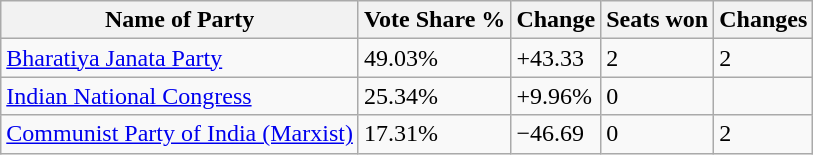<table class="wikitable sortable">
<tr>
<th>Name of Party</th>
<th>Vote Share %</th>
<th>Change</th>
<th>Seats won</th>
<th>Changes</th>
</tr>
<tr>
<td><a href='#'>Bharatiya Janata Party</a></td>
<td>49.03%</td>
<td>+43.33</td>
<td>2</td>
<td>2</td>
</tr>
<tr>
<td><a href='#'>Indian National Congress</a></td>
<td>25.34%</td>
<td>+9.96%</td>
<td>0</td>
<td></td>
</tr>
<tr>
<td><a href='#'>Communist Party of India (Marxist)</a></td>
<td>17.31%</td>
<td>−46.69</td>
<td>0</td>
<td>2</td>
</tr>
</table>
